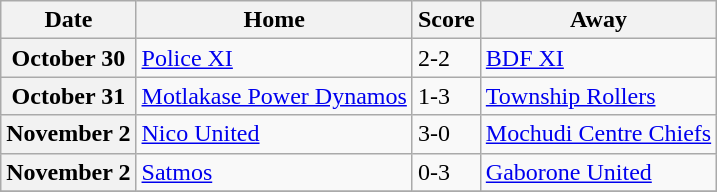<table class="wikitable sortable plainrowheaders">
<tr>
<th scope="col">Date</th>
<th scope="col">Home</th>
<th scope="col">Score</th>
<th scope="col">Away</th>
</tr>
<tr>
<th scope="row">October 30</th>
<td><a href='#'>Police XI</a></td>
<td>2-2</td>
<td><a href='#'>BDF XI</a></td>
</tr>
<tr>
<th scope="row">October 31</th>
<td><a href='#'>Motlakase Power Dynamos</a></td>
<td>1-3</td>
<td><a href='#'>Township Rollers</a></td>
</tr>
<tr>
<th scope="row">November 2</th>
<td><a href='#'>Nico United</a></td>
<td>3-0</td>
<td><a href='#'>Mochudi Centre Chiefs</a></td>
</tr>
<tr>
<th scope="row">November 2</th>
<td><a href='#'>Satmos</a></td>
<td>0-3</td>
<td><a href='#'>Gaborone United</a></td>
</tr>
<tr>
</tr>
</table>
